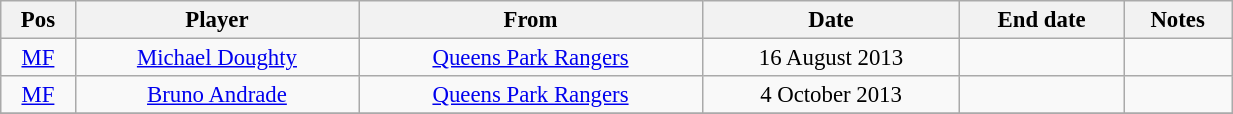<table width=65% class="wikitable" style="text-align:center; font-size:95%;">
<tr>
<th>Pos</th>
<th>Player</th>
<th>From</th>
<th>Date</th>
<th>End date</th>
<th>Notes</th>
</tr>
<tr --->
<td><a href='#'>MF</a></td>
<td><a href='#'>Michael Doughty</a></td>
<td><a href='#'>Queens Park Rangers</a></td>
<td>16 August 2013</td>
<td></td>
<td></td>
</tr>
<tr --->
<td><a href='#'>MF</a></td>
<td><a href='#'>Bruno Andrade</a></td>
<td><a href='#'>Queens Park Rangers</a></td>
<td>4 October 2013</td>
<td></td>
<td></td>
</tr>
<tr --->
</tr>
</table>
